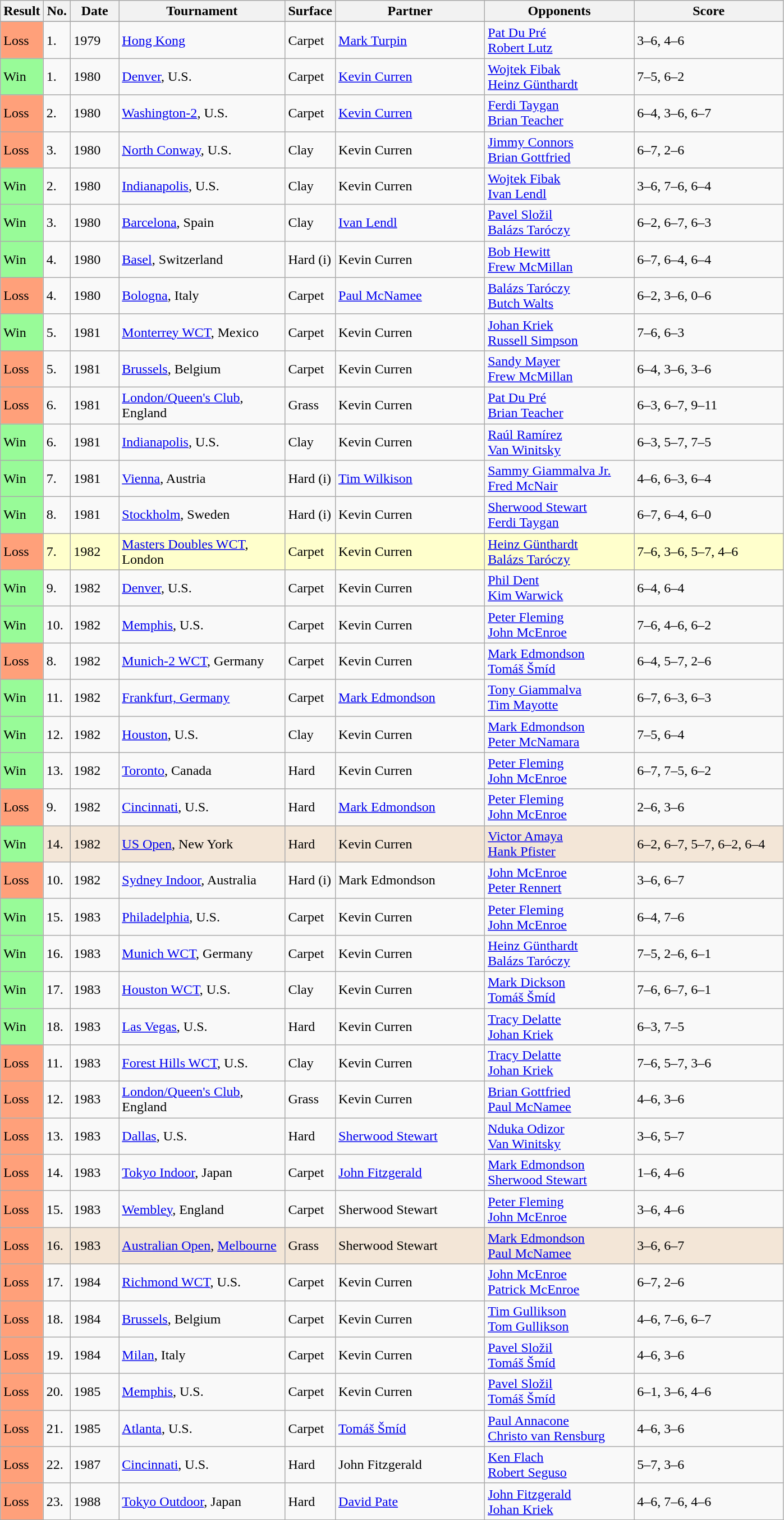<table class="sortable wikitable">
<tr>
<th style="width:40px">Result</th>
<th style="width:25px">No.</th>
<th style="width:50px">Date</th>
<th style="width:190px">Tournament</th>
<th style="width:50px">Surface</th>
<th style="width:170px">Partner</th>
<th style="width:170px">Opponents</th>
<th style="width:170px" class="unsortable">Score</th>
</tr>
<tr>
</tr>
<tr>
<td style="background:#ffa07a;">Loss</td>
<td>1.</td>
<td>1979</td>
<td><a href='#'>Hong Kong</a></td>
<td>Carpet</td>
<td> <a href='#'>Mark Turpin</a></td>
<td> <a href='#'>Pat Du Pré</a> <br>  <a href='#'>Robert Lutz</a></td>
<td>3–6, 4–6</td>
</tr>
<tr>
<td style="background:#98fb98;">Win</td>
<td>1.</td>
<td>1980</td>
<td><a href='#'>Denver</a>, U.S.</td>
<td>Carpet</td>
<td> <a href='#'>Kevin Curren</a></td>
<td> <a href='#'>Wojtek Fibak</a> <br>  <a href='#'>Heinz Günthardt</a></td>
<td>7–5, 6–2</td>
</tr>
<tr>
<td style="background:#ffa07a;">Loss</td>
<td>2.</td>
<td>1980</td>
<td><a href='#'>Washington-2</a>, U.S.</td>
<td>Carpet</td>
<td> <a href='#'>Kevin Curren</a></td>
<td> <a href='#'>Ferdi Taygan</a> <br>  <a href='#'>Brian Teacher</a></td>
<td>6–4, 3–6, 6–7</td>
</tr>
<tr>
<td style="background:#ffa07a;">Loss</td>
<td>3.</td>
<td>1980</td>
<td><a href='#'>North Conway</a>, U.S.</td>
<td>Clay</td>
<td> Kevin Curren</td>
<td> <a href='#'>Jimmy Connors</a> <br>  <a href='#'>Brian Gottfried</a></td>
<td>6–7, 2–6</td>
</tr>
<tr>
<td style="background:#98fb98;">Win</td>
<td>2.</td>
<td>1980</td>
<td><a href='#'>Indianapolis</a>, U.S.</td>
<td>Clay</td>
<td> Kevin Curren</td>
<td> <a href='#'>Wojtek Fibak</a> <br>  <a href='#'>Ivan Lendl</a></td>
<td>3–6, 7–6, 6–4</td>
</tr>
<tr>
<td style="background:#98fb98;">Win</td>
<td>3.</td>
<td>1980</td>
<td><a href='#'>Barcelona</a>, Spain</td>
<td>Clay</td>
<td> <a href='#'>Ivan Lendl</a></td>
<td> <a href='#'>Pavel Složil</a> <br>  <a href='#'>Balázs Taróczy</a></td>
<td>6–2, 6–7, 6–3</td>
</tr>
<tr>
<td style="background:#98fb98;">Win</td>
<td>4.</td>
<td>1980</td>
<td><a href='#'>Basel</a>, Switzerland</td>
<td>Hard (i)</td>
<td> Kevin Curren</td>
<td> <a href='#'>Bob Hewitt</a> <br>  <a href='#'>Frew McMillan</a></td>
<td>6–7, 6–4, 6–4</td>
</tr>
<tr>
<td style="background:#ffa07a;">Loss</td>
<td>4.</td>
<td>1980</td>
<td><a href='#'>Bologna</a>, Italy</td>
<td>Carpet</td>
<td> <a href='#'>Paul McNamee</a></td>
<td> <a href='#'>Balázs Taróczy</a> <br>  <a href='#'>Butch Walts</a></td>
<td>6–2, 3–6, 0–6</td>
</tr>
<tr>
<td style="background:#98fb98;">Win</td>
<td>5.</td>
<td>1981</td>
<td><a href='#'>Monterrey WCT</a>, Mexico</td>
<td>Carpet</td>
<td> Kevin Curren</td>
<td> <a href='#'>Johan Kriek</a> <br>  <a href='#'>Russell Simpson</a></td>
<td>7–6, 6–3</td>
</tr>
<tr>
<td style="background:#ffa07a;">Loss</td>
<td>5.</td>
<td>1981</td>
<td><a href='#'>Brussels</a>, Belgium</td>
<td>Carpet</td>
<td> Kevin Curren</td>
<td> <a href='#'>Sandy Mayer</a> <br>  <a href='#'>Frew McMillan</a></td>
<td>6–4, 3–6, 3–6</td>
</tr>
<tr>
<td style="background:#ffa07a;">Loss</td>
<td>6.</td>
<td>1981</td>
<td><a href='#'>London/Queen's Club</a>, England</td>
<td>Grass</td>
<td> Kevin Curren</td>
<td> <a href='#'>Pat Du Pré</a> <br>  <a href='#'>Brian Teacher</a></td>
<td>6–3, 6–7, 9–11</td>
</tr>
<tr>
<td style="background:#98fb98;">Win</td>
<td>6.</td>
<td>1981</td>
<td><a href='#'>Indianapolis</a>, U.S.</td>
<td>Clay</td>
<td> Kevin Curren</td>
<td> <a href='#'>Raúl Ramírez</a> <br>  <a href='#'>Van Winitsky</a></td>
<td>6–3, 5–7, 7–5</td>
</tr>
<tr>
<td style="background:#98fb98;">Win</td>
<td>7.</td>
<td>1981</td>
<td><a href='#'>Vienna</a>, Austria</td>
<td>Hard (i)</td>
<td> <a href='#'>Tim Wilkison</a></td>
<td> <a href='#'>Sammy Giammalva Jr.</a> <br>  <a href='#'>Fred McNair</a></td>
<td>4–6, 6–3, 6–4</td>
</tr>
<tr>
<td style="background:#98fb98;">Win</td>
<td>8.</td>
<td>1981</td>
<td><a href='#'>Stockholm</a>, Sweden</td>
<td>Hard (i)</td>
<td> Kevin Curren</td>
<td> <a href='#'>Sherwood Stewart</a> <br>  <a href='#'>Ferdi Taygan</a></td>
<td>6–7, 6–4, 6–0</td>
</tr>
<tr style="background:#ffc;">
<td style="background:#ffa07a;">Loss</td>
<td>7.</td>
<td>1982</td>
<td><a href='#'>Masters Doubles WCT</a>, London</td>
<td>Carpet</td>
<td> Kevin Curren</td>
<td> <a href='#'>Heinz Günthardt</a> <br>  <a href='#'>Balázs Taróczy</a></td>
<td>7–6, 3–6, 5–7, 4–6</td>
</tr>
<tr>
<td style="background:#98fb98;">Win</td>
<td>9.</td>
<td>1982</td>
<td><a href='#'>Denver</a>, U.S.</td>
<td>Carpet</td>
<td> Kevin Curren</td>
<td> <a href='#'>Phil Dent</a> <br>  <a href='#'>Kim Warwick</a></td>
<td>6–4, 6–4</td>
</tr>
<tr>
<td style="background:#98fb98;">Win</td>
<td>10.</td>
<td>1982</td>
<td><a href='#'>Memphis</a>, U.S.</td>
<td>Carpet</td>
<td> Kevin Curren</td>
<td> <a href='#'>Peter Fleming</a> <br>  <a href='#'>John McEnroe</a></td>
<td>7–6, 4–6, 6–2</td>
</tr>
<tr>
<td style="background:#ffa07a;">Loss</td>
<td>8.</td>
<td>1982</td>
<td><a href='#'>Munich-2 WCT</a>, Germany</td>
<td>Carpet</td>
<td> Kevin Curren</td>
<td> <a href='#'>Mark Edmondson</a> <br>  <a href='#'>Tomáš Šmíd</a></td>
<td>6–4, 5–7, 2–6</td>
</tr>
<tr>
<td style="background:#98fb98;">Win</td>
<td>11.</td>
<td>1982</td>
<td><a href='#'>Frankfurt, Germany</a></td>
<td>Carpet</td>
<td> <a href='#'>Mark Edmondson</a></td>
<td> <a href='#'>Tony Giammalva</a> <br>  <a href='#'>Tim Mayotte</a></td>
<td>6–7, 6–3, 6–3</td>
</tr>
<tr>
<td style="background:#98fb98;">Win</td>
<td>12.</td>
<td>1982</td>
<td><a href='#'>Houston</a>, U.S.</td>
<td>Clay</td>
<td> Kevin Curren</td>
<td> <a href='#'>Mark Edmondson</a> <br>  <a href='#'>Peter McNamara</a></td>
<td>7–5, 6–4</td>
</tr>
<tr>
<td style="background:#98fb98;">Win</td>
<td>13.</td>
<td>1982</td>
<td><a href='#'>Toronto</a>, Canada</td>
<td>Hard</td>
<td> Kevin Curren</td>
<td> <a href='#'>Peter Fleming</a> <br>  <a href='#'>John McEnroe</a></td>
<td>6–7, 7–5, 6–2</td>
</tr>
<tr>
<td style="background:#ffa07a;">Loss</td>
<td>9.</td>
<td>1982</td>
<td><a href='#'>Cincinnati</a>, U.S.</td>
<td>Hard</td>
<td> <a href='#'>Mark Edmondson</a></td>
<td> <a href='#'>Peter Fleming</a> <br>  <a href='#'>John McEnroe</a></td>
<td>2–6, 3–6</td>
</tr>
<tr style="background:#f3e6d7;">
<td style="background:#98fb98;">Win</td>
<td>14.</td>
<td>1982</td>
<td><a href='#'>US Open</a>, New York</td>
<td>Hard</td>
<td> Kevin Curren</td>
<td> <a href='#'>Victor Amaya</a> <br>  <a href='#'>Hank Pfister</a></td>
<td>6–2, 6–7, 5–7, 6–2, 6–4</td>
</tr>
<tr>
<td style="background:#ffa07a;">Loss</td>
<td>10.</td>
<td>1982</td>
<td><a href='#'>Sydney Indoor</a>, Australia</td>
<td>Hard (i)</td>
<td> Mark Edmondson</td>
<td> <a href='#'>John McEnroe</a> <br>  <a href='#'>Peter Rennert</a></td>
<td>3–6, 6–7</td>
</tr>
<tr>
<td style="background:#98fb98;">Win</td>
<td>15.</td>
<td>1983</td>
<td><a href='#'>Philadelphia</a>, U.S.</td>
<td>Carpet</td>
<td> Kevin Curren</td>
<td> <a href='#'>Peter Fleming</a> <br>  <a href='#'>John McEnroe</a></td>
<td>6–4, 7–6</td>
</tr>
<tr>
<td style="background:#98fb98;">Win</td>
<td>16.</td>
<td>1983</td>
<td><a href='#'>Munich WCT</a>, Germany</td>
<td>Carpet</td>
<td> Kevin Curren</td>
<td> <a href='#'>Heinz Günthardt</a> <br>  <a href='#'>Balázs Taróczy</a></td>
<td>7–5, 2–6, 6–1</td>
</tr>
<tr>
<td style="background:#98fb98;">Win</td>
<td>17.</td>
<td>1983</td>
<td><a href='#'>Houston WCT</a>, U.S.</td>
<td>Clay</td>
<td> Kevin Curren</td>
<td> <a href='#'>Mark Dickson</a> <br>  <a href='#'>Tomáš Šmíd</a></td>
<td>7–6, 6–7, 6–1</td>
</tr>
<tr>
<td style="background:#98fb98;">Win</td>
<td>18.</td>
<td>1983</td>
<td><a href='#'>Las Vegas</a>, U.S.</td>
<td>Hard</td>
<td> Kevin Curren</td>
<td> <a href='#'>Tracy Delatte</a> <br>  <a href='#'>Johan Kriek</a></td>
<td>6–3, 7–5</td>
</tr>
<tr>
<td style="background:#ffa07a;">Loss</td>
<td>11.</td>
<td>1983</td>
<td><a href='#'>Forest Hills WCT</a>, U.S.</td>
<td>Clay</td>
<td> Kevin Curren</td>
<td> <a href='#'>Tracy Delatte</a> <br>  <a href='#'>Johan Kriek</a></td>
<td>7–6, 5–7, 3–6</td>
</tr>
<tr>
<td style="background:#ffa07a;">Loss</td>
<td>12.</td>
<td>1983</td>
<td><a href='#'>London/Queen's Club</a>, England</td>
<td>Grass</td>
<td> Kevin Curren</td>
<td> <a href='#'>Brian Gottfried</a> <br>  <a href='#'>Paul McNamee</a></td>
<td>4–6, 3–6</td>
</tr>
<tr>
<td style="background:#ffa07a;">Loss</td>
<td>13.</td>
<td>1983</td>
<td><a href='#'>Dallas</a>, U.S.</td>
<td>Hard</td>
<td> <a href='#'>Sherwood Stewart</a></td>
<td> <a href='#'>Nduka Odizor</a> <br>  <a href='#'>Van Winitsky</a></td>
<td>3–6, 5–7</td>
</tr>
<tr>
<td style="background:#ffa07a;">Loss</td>
<td>14.</td>
<td>1983</td>
<td><a href='#'>Tokyo Indoor</a>, Japan</td>
<td>Carpet</td>
<td> <a href='#'>John Fitzgerald</a></td>
<td> <a href='#'>Mark Edmondson</a> <br>  <a href='#'>Sherwood Stewart</a></td>
<td>1–6, 4–6</td>
</tr>
<tr>
<td style="background:#ffa07a;">Loss</td>
<td>15.</td>
<td>1983</td>
<td><a href='#'>Wembley</a>, England</td>
<td>Carpet</td>
<td> Sherwood Stewart</td>
<td> <a href='#'>Peter Fleming</a> <br>  <a href='#'>John McEnroe</a></td>
<td>3–6, 4–6</td>
</tr>
<tr style="background:#f3e6d7;">
<td style="background:#ffa07a;">Loss</td>
<td>16.</td>
<td>1983</td>
<td><a href='#'>Australian Open</a>, <a href='#'>Melbourne</a></td>
<td>Grass</td>
<td> Sherwood Stewart</td>
<td> <a href='#'>Mark Edmondson</a> <br>  <a href='#'>Paul McNamee</a></td>
<td>3–6, 6–7</td>
</tr>
<tr>
<td style="background:#ffa07a;">Loss</td>
<td>17.</td>
<td>1984</td>
<td><a href='#'>Richmond WCT</a>, U.S.</td>
<td>Carpet</td>
<td> Kevin Curren</td>
<td> <a href='#'>John McEnroe</a> <br>  <a href='#'>Patrick McEnroe</a></td>
<td>6–7, 2–6</td>
</tr>
<tr>
<td style="background:#ffa07a;">Loss</td>
<td>18.</td>
<td>1984</td>
<td><a href='#'>Brussels</a>, Belgium</td>
<td>Carpet</td>
<td> Kevin Curren</td>
<td> <a href='#'>Tim Gullikson</a> <br>  <a href='#'>Tom Gullikson</a></td>
<td>4–6, 7–6, 6–7</td>
</tr>
<tr>
<td style="background:#ffa07a;">Loss</td>
<td>19.</td>
<td>1984</td>
<td><a href='#'>Milan</a>, Italy</td>
<td>Carpet</td>
<td> Kevin Curren</td>
<td> <a href='#'>Pavel Složil</a> <br>  <a href='#'>Tomáš Šmíd</a></td>
<td>4–6, 3–6</td>
</tr>
<tr>
<td style="background:#ffa07a;">Loss</td>
<td>20.</td>
<td>1985</td>
<td><a href='#'>Memphis</a>, U.S.</td>
<td>Carpet</td>
<td> Kevin Curren</td>
<td> <a href='#'>Pavel Složil</a> <br>  <a href='#'>Tomáš Šmíd</a></td>
<td>6–1, 3–6, 4–6</td>
</tr>
<tr>
<td style="background:#ffa07a;">Loss</td>
<td>21.</td>
<td>1985</td>
<td><a href='#'>Atlanta</a>, U.S.</td>
<td>Carpet</td>
<td> <a href='#'>Tomáš Šmíd</a></td>
<td> <a href='#'>Paul Annacone</a> <br>  <a href='#'>Christo van Rensburg</a></td>
<td>4–6, 3–6</td>
</tr>
<tr>
<td style="background:#ffa07a;">Loss</td>
<td>22.</td>
<td>1987</td>
<td><a href='#'>Cincinnati</a>, U.S.</td>
<td>Hard</td>
<td> John Fitzgerald</td>
<td> <a href='#'>Ken Flach</a> <br>  <a href='#'>Robert Seguso</a></td>
<td>5–7, 3–6</td>
</tr>
<tr>
<td style="background:#ffa07a;">Loss</td>
<td>23.</td>
<td>1988</td>
<td><a href='#'>Tokyo Outdoor</a>, Japan</td>
<td>Hard</td>
<td> <a href='#'>David Pate</a></td>
<td> <a href='#'>John Fitzgerald</a> <br>  <a href='#'>Johan Kriek</a></td>
<td>4–6, 7–6, 4–6</td>
</tr>
</table>
